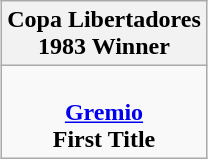<table class="wikitable" style="text-align: center; margin: 0 auto;">
<tr>
<th>Copa Libertadores<br>1983 Winner</th>
</tr>
<tr>
<td><br><strong><a href='#'>Gremio</a></strong><br><strong>First Title</strong></td>
</tr>
</table>
